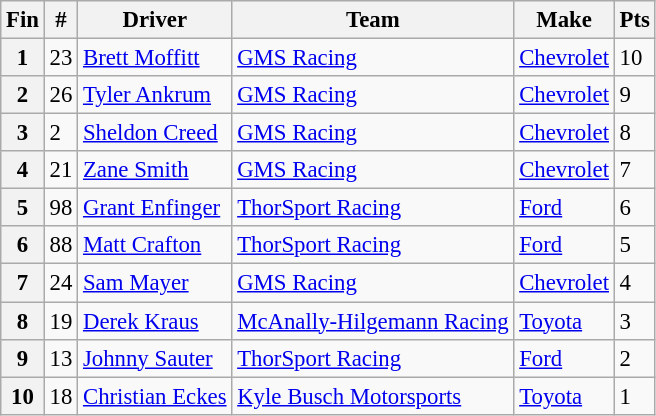<table class="wikitable" style="font-size:95%">
<tr>
<th>Fin</th>
<th>#</th>
<th>Driver</th>
<th>Team</th>
<th>Make</th>
<th>Pts</th>
</tr>
<tr>
<th>1</th>
<td>23</td>
<td><a href='#'>Brett Moffitt</a></td>
<td><a href='#'>GMS Racing</a></td>
<td><a href='#'>Chevrolet</a></td>
<td>10</td>
</tr>
<tr>
<th>2</th>
<td>26</td>
<td><a href='#'>Tyler Ankrum</a></td>
<td><a href='#'>GMS Racing</a></td>
<td><a href='#'>Chevrolet</a></td>
<td>9</td>
</tr>
<tr>
<th>3</th>
<td>2</td>
<td><a href='#'>Sheldon Creed</a></td>
<td><a href='#'>GMS Racing</a></td>
<td><a href='#'>Chevrolet</a></td>
<td>8</td>
</tr>
<tr>
<th>4</th>
<td>21</td>
<td><a href='#'>Zane Smith</a></td>
<td><a href='#'>GMS Racing</a></td>
<td><a href='#'>Chevrolet</a></td>
<td>7</td>
</tr>
<tr>
<th>5</th>
<td>98</td>
<td><a href='#'>Grant Enfinger</a></td>
<td><a href='#'>ThorSport Racing</a></td>
<td><a href='#'>Ford</a></td>
<td>6</td>
</tr>
<tr>
<th>6</th>
<td>88</td>
<td><a href='#'>Matt Crafton</a></td>
<td><a href='#'>ThorSport Racing</a></td>
<td><a href='#'>Ford</a></td>
<td>5</td>
</tr>
<tr>
<th>7</th>
<td>24</td>
<td><a href='#'>Sam Mayer</a></td>
<td><a href='#'>GMS Racing</a></td>
<td><a href='#'>Chevrolet</a></td>
<td>4</td>
</tr>
<tr>
<th>8</th>
<td>19</td>
<td><a href='#'>Derek Kraus</a></td>
<td><a href='#'>McAnally-Hilgemann Racing</a></td>
<td><a href='#'>Toyota</a></td>
<td>3</td>
</tr>
<tr>
<th>9</th>
<td>13</td>
<td><a href='#'>Johnny Sauter</a></td>
<td><a href='#'>ThorSport Racing</a></td>
<td><a href='#'>Ford</a></td>
<td>2</td>
</tr>
<tr>
<th>10</th>
<td>18</td>
<td><a href='#'>Christian Eckes</a></td>
<td><a href='#'>Kyle Busch Motorsports</a></td>
<td><a href='#'>Toyota</a></td>
<td>1</td>
</tr>
</table>
